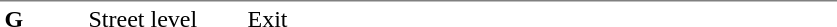<table table border=0 cellspacing=0 cellpadding=3>
<tr>
<td style="border-top:solid 1px gray;" width=50 valign=top><strong>G</strong></td>
<td style="border-top:solid 1px gray;" width=100 valign=top>Street level</td>
<td style="border-top:solid 1px gray;" width=390 valign=top>Exit</td>
</tr>
</table>
